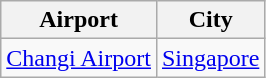<table class="wikitable">
<tr>
<th>Airport</th>
<th>City</th>
</tr>
<tr>
<td><a href='#'>Changi Airport</a></td>
<td><a href='#'>Singapore</a></td>
</tr>
</table>
